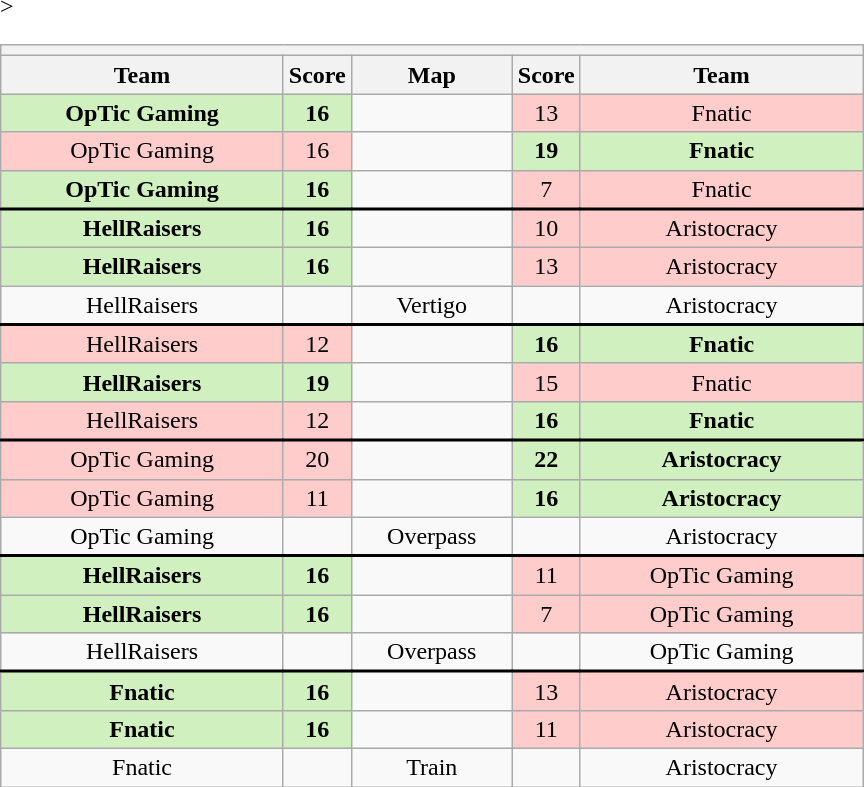<table class="wikitable" style="text-align: center">
<tr>
<th colspan=5></th>
</tr>
<tr <noinclude>>
<th width="181px">Team</th>
<th width="20px">Score</th>
<th width="100px">Map</th>
<th width="20px">Score</th>
<th width="181px">Team</noinclude></th>
</tr>
<tr>
<td style="background: #D0F0C0;"><strong>OpTic Gaming</strong></td>
<td style="background: #D0F0C0;"><strong>16</strong></td>
<td></td>
<td style="background: #FFCCCC;">13</td>
<td style="background: #FFCCCC;">Fnatic</td>
</tr>
<tr>
<td style="background: #FFCCCC;">OpTic Gaming</td>
<td style="background: #FFCCCC;">16</td>
<td></td>
<td style="background: #D0F0C0;"><strong>19</strong></td>
<td style="background: #D0F0C0;"><strong>Fnatic</strong></td>
</tr>
<tr style="text-align:center;border-width:0 0 2px 0; border-style:solid;border-color:black;">
<td style="background: #D0F0C0;"><strong>OpTic Gaming</strong></td>
<td style="background: #D0F0C0;"><strong>16</strong></td>
<td></td>
<td style="background: #FFCCCC;">7</td>
<td style="background: #FFCCCC;">Fnatic</td>
</tr>
<tr>
<td style="background: #D0F0C0;"><strong>HellRaisers</strong></td>
<td style="background: #D0F0C0;"><strong>16</strong></td>
<td></td>
<td style="background: #FFCCCC;">10</td>
<td style="background: #FFCCCC;">Aristocracy</td>
</tr>
<tr>
<td style="background: #D0F0C0;"><strong>HellRaisers</strong></td>
<td style="background: #D0F0C0;"><strong>16</strong></td>
<td></td>
<td style="background: #FFCCCC;">13</td>
<td style="background: #FFCCCC;">Aristocracy</td>
</tr>
<tr style="text-align:center;border-width:0 0 2px 0; border-style:solid;border-color:black;">
<td>HellRaisers</td>
<td></td>
<td>Vertigo</td>
<td></td>
<td>Aristocracy</td>
</tr>
<tr>
<td style="background: #FFCCCC;">HellRaisers</td>
<td style="background: #FFCCCC;">12</td>
<td></td>
<td style="background: #D0F0C0;"><strong>16</strong></td>
<td style="background: #D0F0C0;"><strong>Fnatic</strong></td>
</tr>
<tr>
<td style="background: #D0F0C0;"><strong>HellRaisers</strong></td>
<td style="background: #D0F0C0;"><strong>19</strong></td>
<td></td>
<td style="background: #FFCCCC;">15</td>
<td style="background: #FFCCCC;">Fnatic</td>
</tr>
<tr style="text-align:center;border-width:0 0 2px 0; border-style:solid;border-color:black;">
<td style="background: #FFCCCC;">HellRaisers</td>
<td style="background: #FFCCCC;">12</td>
<td></td>
<td style="background: #D0F0C0;"><strong>16</strong></td>
<td style="background: #D0F0C0;"><strong>Fnatic</strong></td>
</tr>
<tr>
<td style="background: #FFCCCC;">OpTic Gaming</td>
<td style="background: #FFCCCC;">20</td>
<td></td>
<td style="background: #D0F0C0;"><strong>22</strong></td>
<td style="background: #D0F0C0;"><strong>Aristocracy</strong></td>
</tr>
<tr>
<td style="background: #FFCCCC;">OpTic Gaming</td>
<td style="background: #FFCCCC;">11</td>
<td></td>
<td style="background: #D0F0C0;"><strong>16</strong></td>
<td style="background: #D0F0C0;"><strong>Aristocracy</strong></td>
</tr>
<tr style="text-align:center;border-width:0 0 2px 0; border-style:solid;border-color:black;">
<td>OpTic Gaming</td>
<td></td>
<td>Overpass</td>
<td></td>
<td>Aristocracy</td>
</tr>
<tr>
<td style="background: #D0F0C0;"><strong>HellRaisers</strong></td>
<td style="background: #D0F0C0;"><strong>16</strong></td>
<td></td>
<td style="background: #FFCCCC;">11</td>
<td style="background: #FFCCCC;">OpTic Gaming</td>
</tr>
<tr>
<td style="background: #D0F0C0;"><strong>HellRaisers</strong></td>
<td style="background: #D0F0C0;"><strong>16</strong></td>
<td></td>
<td style="background: #FFCCCC;">7</td>
<td style="background: #FFCCCC;">OpTic Gaming</td>
</tr>
<tr style="text-align:center;border-width:0 0 2px 0; border-style:solid;border-color:black;">
<td>HellRaisers</td>
<td></td>
<td>Overpass</td>
<td></td>
<td>OpTic Gaming</td>
</tr>
<tr>
<td style="background: #D0F0C0;"><strong>Fnatic</strong></td>
<td style="background: #D0F0C0;"><strong>16</strong></td>
<td></td>
<td style="background: #FFCCCC;">13</td>
<td style="background: #FFCCCC;">Aristocracy</td>
</tr>
<tr>
<td style="background: #D0F0C0;"><strong>Fnatic</strong></td>
<td style="background: #D0F0C0;"><strong>16</strong></td>
<td></td>
<td style="background: #FFCCCC;">11</td>
<td style="background: #FFCCCC;">Aristocracy</td>
</tr>
<tr>
<td>Fnatic</td>
<td></td>
<td>Train</td>
<td></td>
<td>Aristocracy</td>
</tr>
</table>
